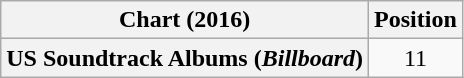<table class="wikitable plainrowheaders" style="text-align:center">
<tr>
<th scope="col">Chart (2016)</th>
<th scope="col">Position</th>
</tr>
<tr>
<th scope="row">US Soundtrack Albums (<em>Billboard</em>)</th>
<td>11</td>
</tr>
</table>
